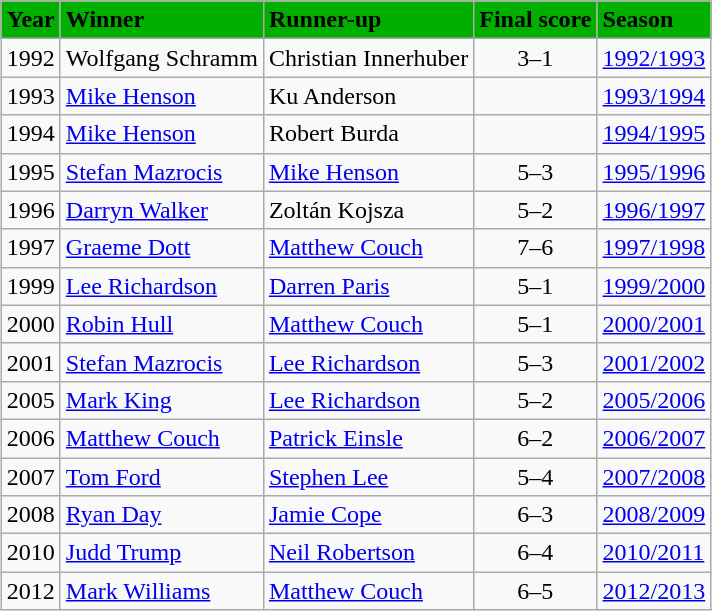<table class="wikitable" style="margin: auto">
<tr>
<th style="text-align: center; background-color: #00af00">Year</th>
<th style="text-align: left; background-color: #00af00">Winner</th>
<th style="text-align: left; background-color: #00af00">Runner-up</th>
<th style="text-align: left; background-color: #00af00">Final score</th>
<th style="text-align: left; background-color: #00af00">Season</th>
</tr>
<tr>
<td>1992</td>
<td> Wolfgang Schramm</td>
<td> Christian Innerhuber</td>
<td style="text-align: center">3–1</td>
<td><a href='#'>1992/1993</a></td>
</tr>
<tr>
<td>1993</td>
<td> <a href='#'>Mike Henson</a></td>
<td> Ku Anderson</td>
<td style="text-align: center"></td>
<td><a href='#'>1993/1994</a></td>
</tr>
<tr>
<td>1994</td>
<td> <a href='#'>Mike Henson</a></td>
<td> Robert Burda</td>
<td style="text-align: center"></td>
<td><a href='#'>1994/1995</a></td>
</tr>
<tr>
<td>1995</td>
<td> <a href='#'>Stefan Mazrocis</a></td>
<td> <a href='#'>Mike Henson</a></td>
<td style="text-align: center">5–3</td>
<td><a href='#'>1995/1996</a></td>
</tr>
<tr>
<td>1996</td>
<td> <a href='#'>Darryn Walker</a></td>
<td> Zoltán Kojsza</td>
<td style="text-align: center">5–2</td>
<td><a href='#'>1996/1997</a></td>
</tr>
<tr>
<td>1997</td>
<td> <a href='#'>Graeme Dott</a></td>
<td> <a href='#'>Matthew Couch</a></td>
<td style="text-align: center">7–6</td>
<td><a href='#'>1997/1998</a></td>
</tr>
<tr>
<td>1999</td>
<td> <a href='#'>Lee Richardson</a></td>
<td> <a href='#'>Darren Paris</a></td>
<td style="text-align: center">5–1</td>
<td><a href='#'>1999/2000</a></td>
</tr>
<tr>
<td>2000</td>
<td> <a href='#'>Robin Hull</a></td>
<td> <a href='#'>Matthew Couch</a></td>
<td style="text-align: center">5–1</td>
<td><a href='#'>2000/2001</a></td>
</tr>
<tr>
<td>2001</td>
<td> <a href='#'>Stefan Mazrocis</a></td>
<td> <a href='#'>Lee Richardson</a></td>
<td style="text-align: center">5–3</td>
<td><a href='#'>2001/2002</a></td>
</tr>
<tr>
<td>2005</td>
<td> <a href='#'>Mark King</a></td>
<td> <a href='#'>Lee Richardson</a></td>
<td style="text-align: center">5–2</td>
<td><a href='#'>2005/2006</a></td>
</tr>
<tr>
<td>2006</td>
<td> <a href='#'>Matthew Couch</a></td>
<td> <a href='#'>Patrick Einsle</a></td>
<td style="text-align: center">6–2</td>
<td><a href='#'>2006/2007</a></td>
</tr>
<tr>
<td>2007</td>
<td> <a href='#'>Tom Ford</a></td>
<td> <a href='#'>Stephen Lee</a></td>
<td style="text-align: center">5–4</td>
<td><a href='#'>2007/2008</a></td>
</tr>
<tr>
<td>2008</td>
<td> <a href='#'>Ryan Day</a></td>
<td> <a href='#'>Jamie Cope</a></td>
<td style="text-align: center">6–3</td>
<td><a href='#'>2008/2009</a></td>
</tr>
<tr>
<td>2010</td>
<td> <a href='#'>Judd Trump</a></td>
<td> <a href='#'>Neil Robertson</a></td>
<td style="text-align: center">6–4</td>
<td><a href='#'>2010/2011</a></td>
</tr>
<tr>
<td>2012</td>
<td> <a href='#'>Mark Williams</a></td>
<td> <a href='#'>Matthew Couch</a></td>
<td style="text-align: center">6–5</td>
<td><a href='#'>2012/2013</a></td>
</tr>
</table>
